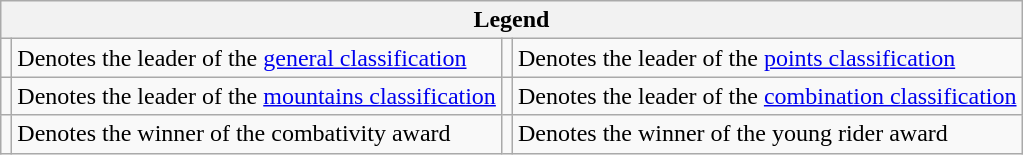<table class="wikitable">
<tr>
<th scope="col" colspan="4">Legend</th>
</tr>
<tr>
<td></td>
<td>Denotes the leader of the <a href='#'>general classification</a></td>
<td></td>
<td>Denotes the leader of the <a href='#'>points classification</a></td>
</tr>
<tr>
<td></td>
<td>Denotes the leader of the <a href='#'>mountains classification</a></td>
<td></td>
<td>Denotes the leader of the <a href='#'>combination classification</a></td>
</tr>
<tr>
<td></td>
<td>Denotes the winner of the combativity award</td>
<td></td>
<td>Denotes the winner of the young rider award</td>
</tr>
</table>
